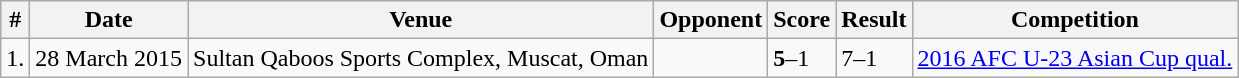<table class="wikitable">
<tr>
<th>#</th>
<th>Date</th>
<th>Venue</th>
<th>Opponent</th>
<th>Score</th>
<th>Result</th>
<th>Competition</th>
</tr>
<tr>
<td>1.</td>
<td>28 March 2015</td>
<td>Sultan Qaboos Sports Complex, Muscat, Oman</td>
<td></td>
<td><strong>5</strong>–1</td>
<td>7–1</td>
<td><a href='#'>2016 AFC U-23 Asian Cup qual.</a></td>
</tr>
</table>
